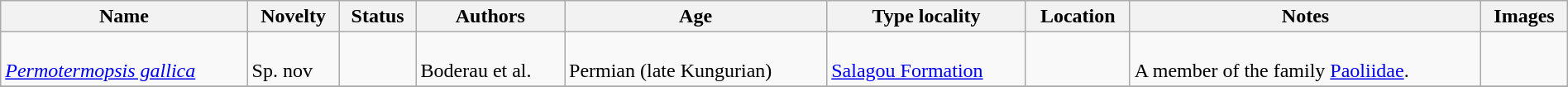<table class="wikitable sortable" align="center" width="100%">
<tr>
<th>Name</th>
<th>Novelty</th>
<th>Status</th>
<th>Authors</th>
<th>Age</th>
<th>Type locality</th>
<th>Location</th>
<th>Notes</th>
<th>Images</th>
</tr>
<tr>
<td><br><em><a href='#'>Permotermopsis gallica</a></em></td>
<td><br>Sp. nov</td>
<td></td>
<td><br>Boderau et al.</td>
<td><br>Permian (late Kungurian)</td>
<td><br><a href='#'>Salagou Formation</a></td>
<td><br></td>
<td><br>A member of the family <a href='#'>Paoliidae</a>.</td>
<td></td>
</tr>
<tr>
</tr>
</table>
